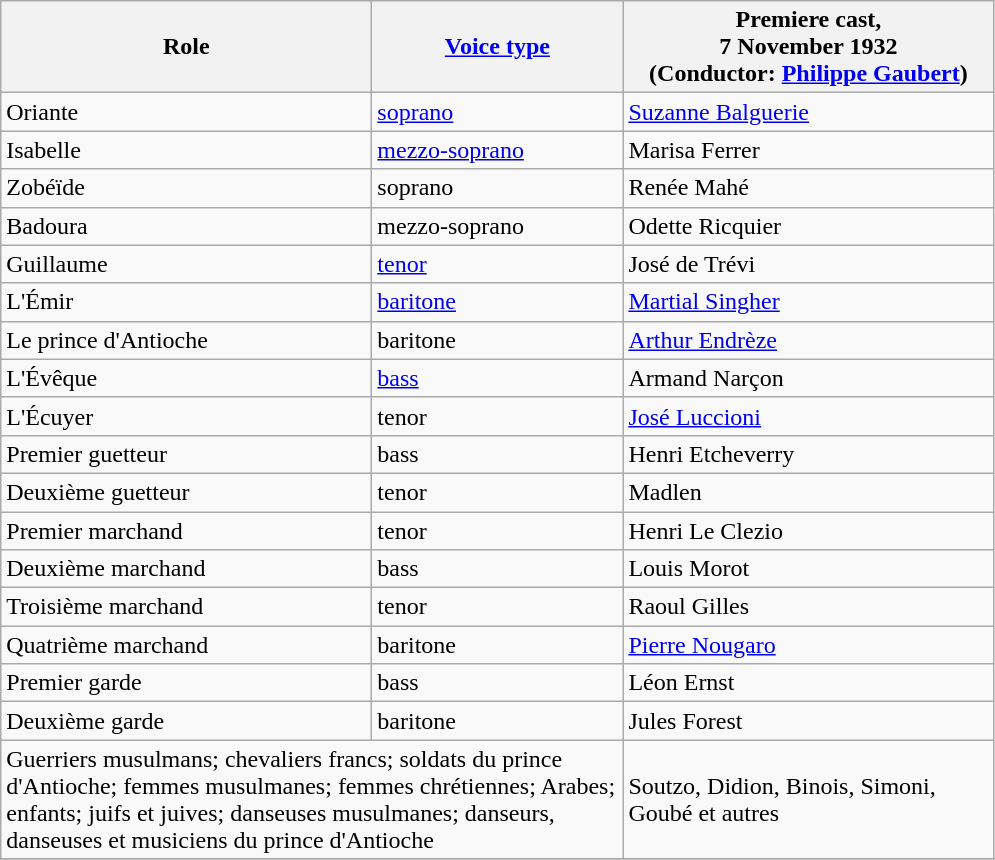<table class="wikitable">
<tr>
<th style="width:15em;">Role</th>
<th style="width:10em;"><a href='#'>Voice type</a></th>
<th style="width:15em;">Premiere cast,<br>7 November 1932<br>(Conductor: <a href='#'>Philippe Gaubert</a>)</th>
</tr>
<tr>
<td>Oriante</td>
<td><a href='#'>soprano</a></td>
<td><a href='#'>Suzanne Balguerie</a></td>
</tr>
<tr>
<td>Isabelle</td>
<td><a href='#'>mezzo-soprano</a></td>
<td>Marisa Ferrer</td>
</tr>
<tr>
<td>Zobéïde</td>
<td>soprano</td>
<td>Renée Mahé</td>
</tr>
<tr>
<td>Badoura</td>
<td>mezzo-soprano</td>
<td>Odette Ricquier</td>
</tr>
<tr>
<td>Guillaume</td>
<td><a href='#'>tenor</a></td>
<td>José de Trévi</td>
</tr>
<tr>
<td>L'Émir</td>
<td><a href='#'>baritone</a></td>
<td><a href='#'>Martial Singher</a></td>
</tr>
<tr>
<td>Le prince d'Antioche</td>
<td>baritone</td>
<td><a href='#'>Arthur Endrèze</a></td>
</tr>
<tr>
<td>L'Évêque</td>
<td><a href='#'>bass</a></td>
<td>Armand Narçon</td>
</tr>
<tr>
<td>L'Écuyer</td>
<td>tenor</td>
<td><a href='#'>José Luccioni</a></td>
</tr>
<tr>
<td>Premier guetteur</td>
<td>bass</td>
<td>Henri Etcheverry</td>
</tr>
<tr>
<td>Deuxième guetteur</td>
<td>tenor</td>
<td>Madlen</td>
</tr>
<tr>
<td>Premier marchand</td>
<td>tenor</td>
<td>Henri Le Clezio</td>
</tr>
<tr>
<td>Deuxième marchand</td>
<td>bass</td>
<td>Louis Morot</td>
</tr>
<tr>
<td>Troisième marchand</td>
<td>tenor</td>
<td>Raoul Gilles</td>
</tr>
<tr>
<td>Quatrième marchand</td>
<td>baritone</td>
<td><a href='#'>Pierre Nougaro</a></td>
</tr>
<tr>
<td>Premier garde</td>
<td>bass</td>
<td>Léon Ernst</td>
</tr>
<tr>
<td>Deuxième garde</td>
<td>baritone</td>
<td>Jules Forest</td>
</tr>
<tr>
<td colspan=2>Guerriers musulmans; chevaliers francs; soldats du prince d'Antioche; femmes musulmanes; femmes chrétiennes; Arabes; enfants; juifs et juives; danseuses musulmanes; danseurs, danseuses et musiciens du prince d'Antioche</td>
<td>Soutzo, Didion, Binois, Simoni, Goubé et autres</td>
</tr>
<tr>
</tr>
</table>
